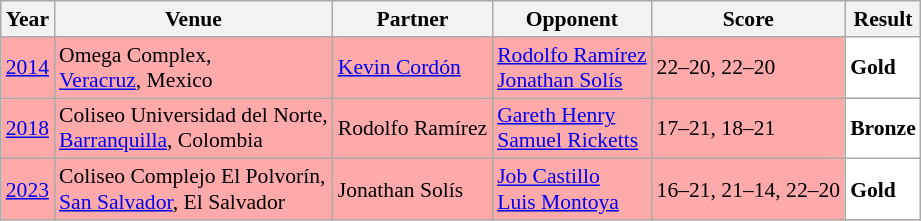<table class="sortable wikitable" style="font-size: 90%;">
<tr>
<th>Year</th>
<th>Venue</th>
<th>Partner</th>
<th>Opponent</th>
<th>Score</th>
<th>Result</th>
</tr>
<tr style="background:#FFAAAA">
<td align="center"><a href='#'>2014</a></td>
<td align="left">Omega Complex,<br><a href='#'>Veracruz</a>, Mexico</td>
<td align="left"> <a href='#'>Kevin Cordón</a></td>
<td align="left"> <a href='#'>Rodolfo Ramírez</a><br> <a href='#'>Jonathan Solís</a></td>
<td align="left">22–20, 22–20</td>
<td style="text-align:left; background:white"> <strong>Gold</strong></td>
</tr>
<tr style="background:#FFAAAA">
<td align="center"><a href='#'>2018</a></td>
<td align="left">Coliseo Universidad del Norte,<br><a href='#'>Barranquilla</a>, Colombia</td>
<td align="left"> Rodolfo Ramírez</td>
<td align="left"> <a href='#'>Gareth Henry</a><br> <a href='#'>Samuel Ricketts</a></td>
<td align="left">17–21, 18–21</td>
<td style="text-align:left; background:white"> <strong>Bronze</strong></td>
</tr>
<tr style="background:#FFAAAA">
<td align="center"><a href='#'>2023</a></td>
<td align="left">Coliseo Complejo El Polvorín,<br><a href='#'>San Salvador</a>, El Salvador</td>
<td align="left">Jonathan Solís</td>
<td align="left"> <a href='#'>Job Castillo</a><br> <a href='#'>Luis Montoya</a></td>
<td align="left">16–21, 21–14, 22–20</td>
<td style="text-align:left; background:white"> <strong>Gold</strong></td>
</tr>
</table>
